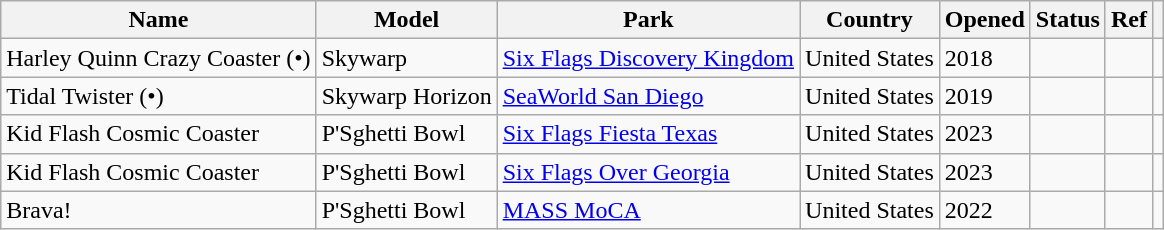<table class="wikitable sortable">
<tr>
<th>Name</th>
<th>Model</th>
<th>Park</th>
<th>Country</th>
<th>Opened</th>
<th>Status</th>
<th class="unsortable">Ref</th>
<th></th>
</tr>
<tr>
<td>Harley Quinn Crazy Coaster (•)</td>
<td>Skywarp</td>
<td><a href='#'>Six Flags Discovery Kingdom</a></td>
<td> United States</td>
<td>2018</td>
<td></td>
<td><br></td>
<td></td>
</tr>
<tr>
<td>Tidal Twister (•)</td>
<td>Skywarp Horizon</td>
<td><a href='#'>SeaWorld San Diego</a></td>
<td> United States</td>
<td>2019</td>
<td></td>
<td></td>
<td></td>
</tr>
<tr>
<td>Kid Flash Cosmic Coaster</td>
<td>P'Sghetti Bowl</td>
<td><a href='#'>Six Flags Fiesta Texas</a></td>
<td> United States</td>
<td>2023</td>
<td></td>
<td></td>
<td></td>
</tr>
<tr>
<td>Kid Flash Cosmic Coaster</td>
<td>P'Sghetti Bowl</td>
<td><a href='#'>Six Flags Over Georgia</a></td>
<td> United States</td>
<td>2023</td>
<td></td>
<td></td>
<td></td>
</tr>
<tr>
<td>Brava!</td>
<td>P'Sghetti Bowl</td>
<td><a href='#'>MASS MoCA</a></td>
<td> United States</td>
<td>2022</td>
<td></td>
<td></td>
<td></td>
</tr>
</table>
